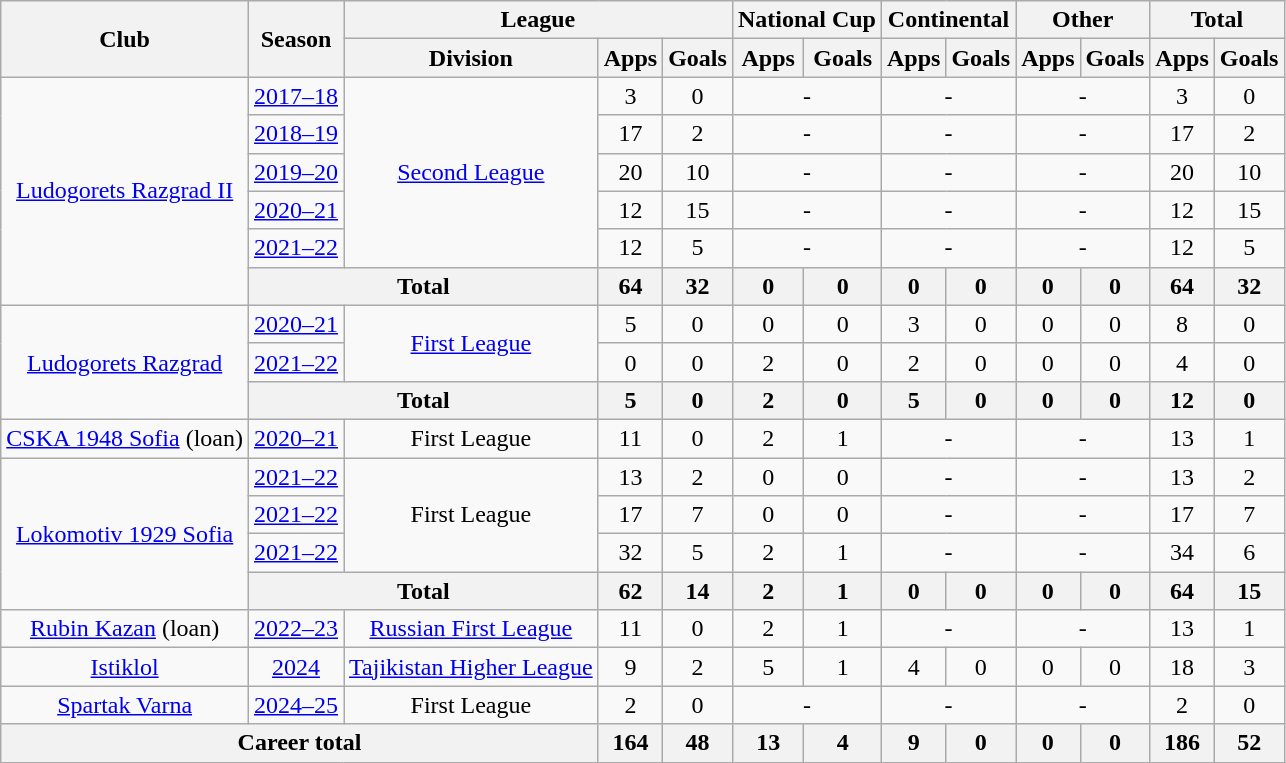<table class="wikitable" style="text-align: center;">
<tr>
<th rowspan="2">Club</th>
<th rowspan="2">Season</th>
<th colspan="3">League</th>
<th colspan="2">National Cup</th>
<th colspan="2">Continental</th>
<th colspan="2">Other</th>
<th colspan="2">Total</th>
</tr>
<tr>
<th>Division</th>
<th>Apps</th>
<th>Goals</th>
<th>Apps</th>
<th>Goals</th>
<th>Apps</th>
<th>Goals</th>
<th>Apps</th>
<th>Goals</th>
<th>Apps</th>
<th>Goals</th>
</tr>
<tr>
<td rowspan="6" valign="center"><a href='#'>Ludogorets Razgrad II</a></td>
<td><a href='#'>2017–18</a></td>
<td rowspan="5" valign="center"><a href='#'>Second League</a></td>
<td>3</td>
<td>0</td>
<td colspan="2">-</td>
<td colspan="2">-</td>
<td colspan="2">-</td>
<td>3</td>
<td>0</td>
</tr>
<tr>
<td><a href='#'>2018–19</a></td>
<td>17</td>
<td>2</td>
<td colspan="2">-</td>
<td colspan="2">-</td>
<td colspan="2">-</td>
<td>17</td>
<td>2</td>
</tr>
<tr>
<td><a href='#'>2019–20</a></td>
<td>20</td>
<td>10</td>
<td colspan="2">-</td>
<td colspan="2">-</td>
<td colspan="2">-</td>
<td>20</td>
<td>10</td>
</tr>
<tr>
<td><a href='#'>2020–21</a></td>
<td>12</td>
<td>15</td>
<td colspan="2">-</td>
<td colspan="2">-</td>
<td colspan="2">-</td>
<td>12</td>
<td>15</td>
</tr>
<tr>
<td><a href='#'>2021–22</a></td>
<td>12</td>
<td>5</td>
<td colspan="2">-</td>
<td colspan="2">-</td>
<td colspan="2">-</td>
<td>12</td>
<td>5</td>
</tr>
<tr>
<th colspan="2">Total</th>
<th>64</th>
<th>32</th>
<th>0</th>
<th>0</th>
<th>0</th>
<th>0</th>
<th>0</th>
<th>0</th>
<th>64</th>
<th>32</th>
</tr>
<tr>
<td rowspan="3" valign="center"><a href='#'>Ludogorets Razgrad</a></td>
<td><a href='#'>2020–21</a></td>
<td rowspan="2" valign="center"><a href='#'>First League</a></td>
<td>5</td>
<td>0</td>
<td>0</td>
<td>0</td>
<td>3</td>
<td>0</td>
<td>0</td>
<td>0</td>
<td>8</td>
<td>0</td>
</tr>
<tr>
<td><a href='#'>2021–22</a></td>
<td>0</td>
<td>0</td>
<td>2</td>
<td>0</td>
<td>2</td>
<td>0</td>
<td>0</td>
<td>0</td>
<td>4</td>
<td>0</td>
</tr>
<tr>
<th colspan="2">Total</th>
<th>5</th>
<th>0</th>
<th>2</th>
<th>0</th>
<th>5</th>
<th>0</th>
<th>0</th>
<th>0</th>
<th>12</th>
<th>0</th>
</tr>
<tr>
<td rowspan="1" valign="center"><a href='#'>CSKA 1948 Sofia</a> (loan)</td>
<td><a href='#'>2020–21</a></td>
<td rowspan="1" valign="center">First League</td>
<td>11</td>
<td>0</td>
<td>2</td>
<td>1</td>
<td colspan="2">-</td>
<td colspan="2">-</td>
<td>13</td>
<td>1</td>
</tr>
<tr>
<td rowspan="4" valign="center"><a href='#'>Lokomotiv 1929 Sofia</a></td>
<td><a href='#'>2021–22</a></td>
<td rowspan="3" valign="center">First League</td>
<td>13</td>
<td>2</td>
<td>0</td>
<td>0</td>
<td colspan="2">-</td>
<td colspan="2">-</td>
<td>13</td>
<td>2</td>
</tr>
<tr>
<td><a href='#'>2021–22</a></td>
<td>17</td>
<td>7</td>
<td>0</td>
<td>0</td>
<td colspan="2">-</td>
<td colspan="2">-</td>
<td>17</td>
<td>7</td>
</tr>
<tr>
<td><a href='#'>2021–22</a></td>
<td>32</td>
<td>5</td>
<td>2</td>
<td>1</td>
<td colspan="2">-</td>
<td colspan="2">-</td>
<td>34</td>
<td>6</td>
</tr>
<tr>
<th colspan="2">Total</th>
<th>62</th>
<th>14</th>
<th>2</th>
<th>1</th>
<th>0</th>
<th>0</th>
<th>0</th>
<th>0</th>
<th>64</th>
<th>15</th>
</tr>
<tr>
<td rowspan="1" valign="center"><a href='#'>Rubin Kazan</a> (loan)</td>
<td><a href='#'>2022–23</a></td>
<td rowspan="1" valign="center"><a href='#'>Russian First League</a></td>
<td>11</td>
<td>0</td>
<td>2</td>
<td>1</td>
<td colspan="2">-</td>
<td colspan="2">-</td>
<td>13</td>
<td>1</td>
</tr>
<tr>
<td rowspan="1" valign="center"><a href='#'>Istiklol</a></td>
<td><a href='#'>2024</a></td>
<td rowspan="1" valign="center"><a href='#'>Tajikistan Higher League</a></td>
<td>9</td>
<td>2</td>
<td>5</td>
<td>1</td>
<td>4</td>
<td>0</td>
<td>0</td>
<td>0</td>
<td>18</td>
<td>3</td>
</tr>
<tr>
<td valign="center"><a href='#'>Spartak Varna</a></td>
<td><a href='#'>2024–25</a></td>
<td>First League</td>
<td>2</td>
<td>0</td>
<td colspan="2">-</td>
<td colspan="2">-</td>
<td colspan="2">-</td>
<td>2</td>
<td>0</td>
</tr>
<tr>
<th colspan="3">Career total</th>
<th>164</th>
<th>48</th>
<th>13</th>
<th>4</th>
<th>9</th>
<th>0</th>
<th>0</th>
<th>0</th>
<th>186</th>
<th>52</th>
</tr>
</table>
